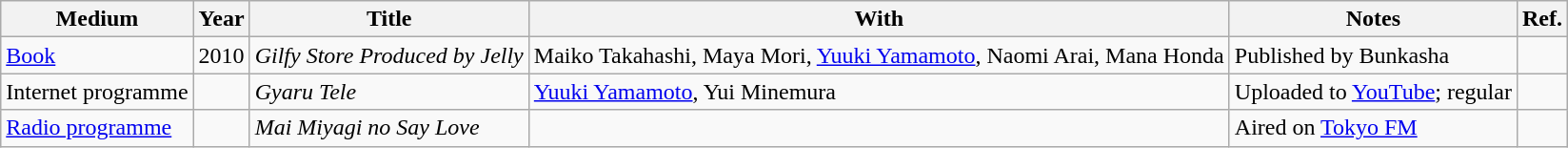<table class="wikitable">
<tr>
<th>Medium</th>
<th>Year</th>
<th>Title</th>
<th>With</th>
<th>Notes</th>
<th>Ref.</th>
</tr>
<tr>
<td><a href='#'>Book</a></td>
<td>2010</td>
<td><em>Gilfy Store Produced by Jelly</em></td>
<td>Maiko Takahashi, Maya Mori, <a href='#'>Yuuki Yamamoto</a>, Naomi Arai, Mana Honda</td>
<td>Published by Bunkasha</td>
<td></td>
</tr>
<tr>
<td>Internet programme</td>
<td></td>
<td><em>Gyaru Tele</em></td>
<td><a href='#'>Yuuki Yamamoto</a>, Yui Minemura</td>
<td>Uploaded to <a href='#'>YouTube</a>; regular</td>
<td></td>
</tr>
<tr>
<td><a href='#'>Radio programme</a></td>
<td></td>
<td><em>Mai Miyagi no Say Love</em></td>
<td></td>
<td>Aired on <a href='#'>Tokyo FM</a></td>
<td></td>
</tr>
</table>
